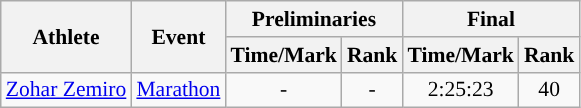<table class=wikitable style="font-size:90%;">
<tr>
<th rowspan=2>Athlete</th>
<th rowspan=2>Event</th>
<th colspan=2>Preliminaries</th>
<th colspan=2>Final</th>
</tr>
<tr>
<th>Time/Mark</th>
<th>Rank</th>
<th>Time/Mark</th>
<th>Rank</th>
</tr>
<tr>
<td><a href='#'>Zohar Zemiro</a></td>
<td><a href='#'>Marathon</a></td>
<td align="center">-</td>
<td align="center">-</td>
<td align="center">2:25:23</td>
<td align="center">40</td>
</tr>
</table>
